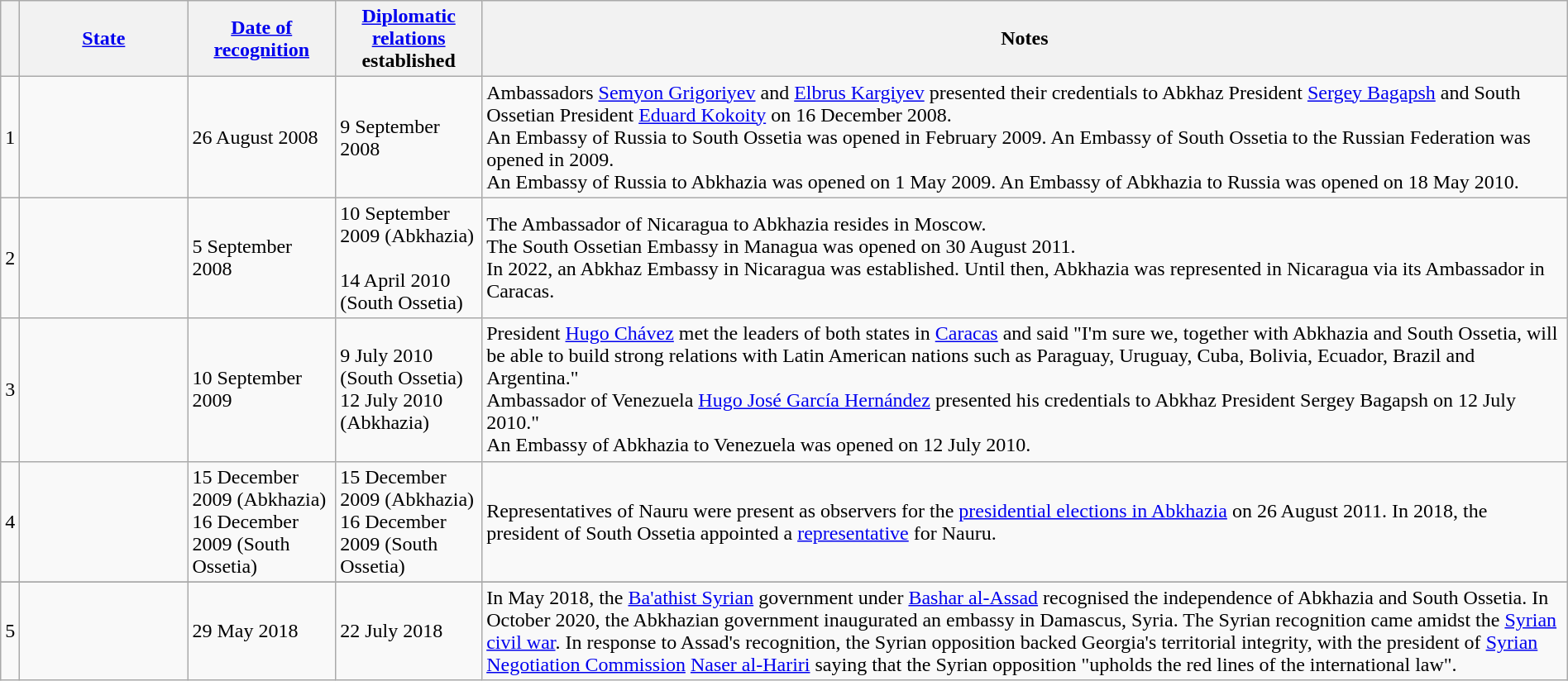<table class="wikitable sortable" style="width:100%; margin:auto;">
<tr>
<th></th>
<th style=width:8em><a href='#'>State</a></th>
<th><a href='#'>Date of recognition</a></th>
<th><a href='#'>Diplomatic relations</a> established</th>
<th>Notes</th>
</tr>
<tr>
<td>1</td>
<td></td>
<td>26 August 2008</td>
<td>9 September 2008</td>
<td> Ambassadors <a href='#'>Semyon Grigoriyev</a> and <a href='#'>Elbrus Kargiyev</a> presented their credentials to Abkhaz President <a href='#'>Sergey Bagapsh</a> and South Ossetian President <a href='#'>Eduard Kokoity</a> on 16 December 2008.<br>An Embassy of Russia to South Ossetia was opened in February 2009. An Embassy of South Ossetia to the Russian Federation was opened in 2009.<br>An Embassy of Russia to Abkhazia was opened on 1 May 2009. An Embassy of Abkhazia to Russia was opened on 18 May 2010.</td>
</tr>
<tr>
<td>2</td>
<td></td>
<td>5 September 2008</td>
<td>10 September 2009 (Abkhazia) <br><br>14 April 2010 (South Ossetia)</td>
<td> The Ambassador of Nicaragua to Abkhazia resides in Moscow.<br>The South Ossetian Embassy in Managua was opened on 30 August 2011.<br>In 2022, an Abkhaz Embassy in Nicaragua was established. Until then, Abkhazia was represented in Nicaragua via its Ambassador in Caracas.</td>
</tr>
<tr>
<td>3</td>
<td></td>
<td>10 September 2009</td>
<td>9 July 2010 (South Ossetia)<br>12 July 2010 (Abkhazia)</td>
<td> President <a href='#'>Hugo Chávez</a> met the leaders of both states in <a href='#'>Caracas</a> and said "I'm sure we, together with Abkhazia and South Ossetia, will be able to build strong relations with Latin American nations such as Paraguay, Uruguay, Cuba, Bolivia, Ecuador, Brazil and Argentina."<br>Ambassador of Venezuela <a href='#'>Hugo José García Hernández</a> presented his credentials to Abkhaz President Sergey Bagapsh on 12 July 2010."<br>An Embassy of Abkhazia to Venezuela was opened on 12 July 2010.<br></td>
</tr>
<tr>
<td>4</td>
<td></td>
<td>15 December 2009 (Abkhazia)<br>16 December 2009 (South Ossetia)</td>
<td>15 December 2009 (Abkhazia)<br>16 December 2009 (South Ossetia)</td>
<td> Representatives of Nauru were present as observers for the <a href='#'>presidential elections in Abkhazia</a> on 26 August 2011. In 2018, the president of South Ossetia appointed a <a href='#'>representative</a> for Nauru.</td>
</tr>
<tr>
</tr>
<tr>
<td>5</td>
<td></td>
<td>29 May 2018</td>
<td>22 July 2018</td>
<td> In May 2018, the <a href='#'>Ba'athist Syrian</a> government under <a href='#'>Bashar al-Assad</a> recognised the independence of Abkhazia and South Ossetia. In October 2020, the Abkhazian government inaugurated an embassy in Damascus, Syria. The Syrian recognition came amidst the <a href='#'>Syrian civil war</a>. In response to Assad's recognition, the Syrian opposition backed Georgia's territorial integrity, with the president of <a href='#'>Syrian Negotiation Commission</a> <a href='#'>Naser al-Hariri</a> saying that the Syrian opposition "upholds the red lines of the international law".</td>
</tr>
</table>
